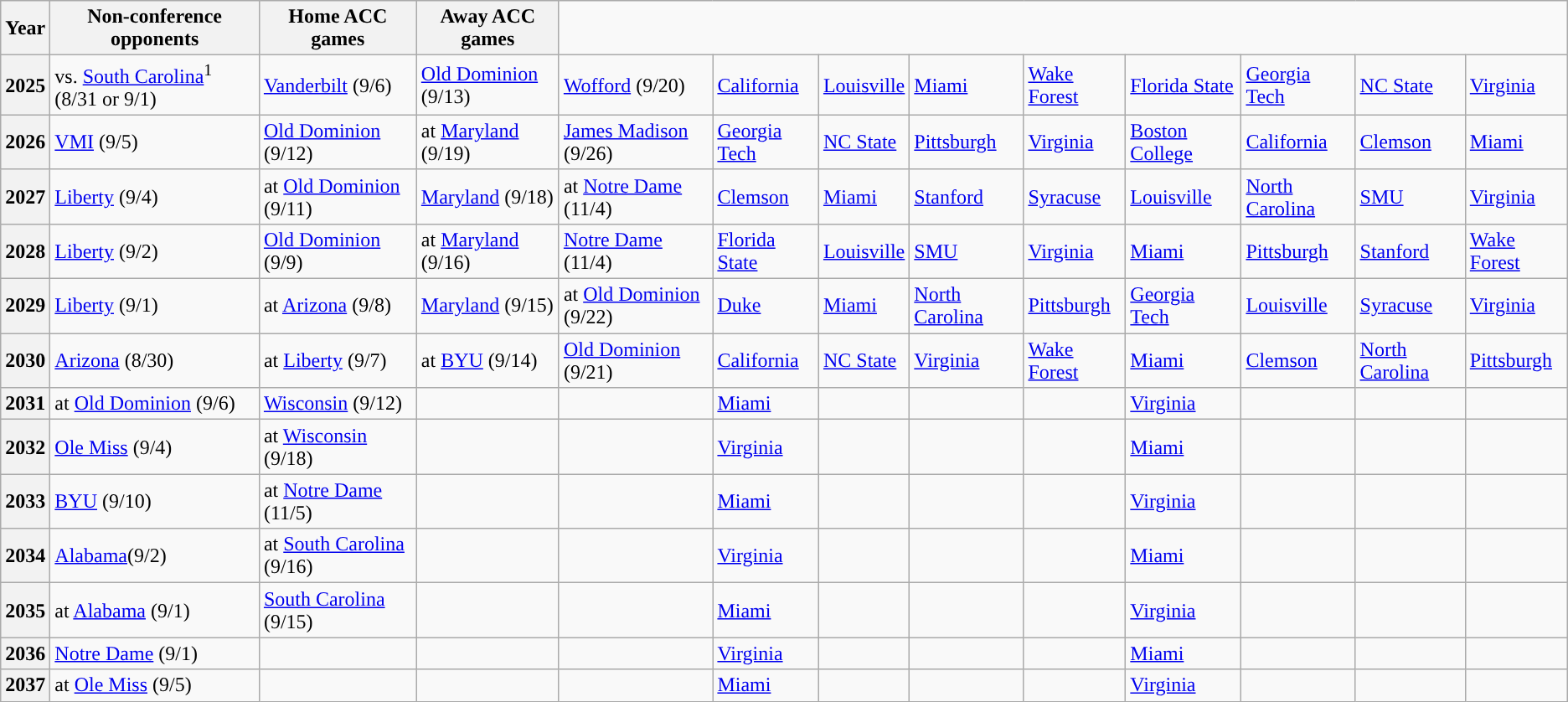<table class="wikitable">
<tr>
<th style="background:#">Year</th>
<th style="background:#">Non-conference opponents</th>
<th style="background:#">Home ACC games</th>
<th style="background:#">Away ACC games</th>
</tr>
<tr>
<th style="background:#">2025</th>
<td>vs. <a href='#'>South Carolina</a><sup>1</sup> (8/31 or 9/1)</td>
<td><a href='#'>Vanderbilt</a> (9/6)</td>
<td><a href='#'>Old Dominion</a> (9/13)</td>
<td><a href='#'>Wofford</a> (9/20)</td>
<td><a href='#'>California</a></td>
<td><a href='#'>Louisville</a></td>
<td><a href='#'>Miami</a></td>
<td><a href='#'>Wake Forest</a></td>
<td><a href='#'>Florida State</a></td>
<td><a href='#'>Georgia Tech</a></td>
<td><a href='#'>NC State</a></td>
<td><a href='#'>Virginia</a></td>
</tr>
<tr>
<th style="background:#">2026</th>
<td><a href='#'>VMI</a> (9/5)</td>
<td><a href='#'>Old Dominion</a> (9/12)</td>
<td>at <a href='#'>Maryland</a> (9/19)</td>
<td><a href='#'>James Madison</a> (9/26)</td>
<td><a href='#'>Georgia Tech</a></td>
<td><a href='#'>NC State</a></td>
<td><a href='#'>Pittsburgh</a></td>
<td><a href='#'>Virginia</a></td>
<td><a href='#'>Boston College</a></td>
<td><a href='#'>California</a></td>
<td><a href='#'>Clemson</a></td>
<td><a href='#'>Miami</a></td>
</tr>
<tr>
<th style="background:#">2027</th>
<td><a href='#'>Liberty</a>  (9/4)</td>
<td>at <a href='#'>Old Dominion</a> (9/11)</td>
<td><a href='#'>Maryland</a> (9/18)</td>
<td>at <a href='#'>Notre Dame</a> (11/4)</td>
<td><a href='#'>Clemson</a></td>
<td><a href='#'>Miami</a></td>
<td><a href='#'>Stanford</a></td>
<td><a href='#'>Syracuse</a></td>
<td><a href='#'>Louisville</a></td>
<td><a href='#'>North Carolina</a></td>
<td><a href='#'>SMU</a></td>
<td><a href='#'>Virginia</a></td>
</tr>
<tr>
<th style="background:#">2028</th>
<td><a href='#'>Liberty</a> (9/2)</td>
<td><a href='#'>Old Dominion</a> (9/9)</td>
<td>at <a href='#'>Maryland</a> (9/16)</td>
<td><a href='#'>Notre Dame</a> (11/4)</td>
<td><a href='#'>Florida State</a></td>
<td><a href='#'>Louisville</a></td>
<td><a href='#'>SMU</a></td>
<td><a href='#'>Virginia</a></td>
<td><a href='#'>Miami</a></td>
<td><a href='#'>Pittsburgh</a></td>
<td><a href='#'>Stanford</a></td>
<td><a href='#'>Wake Forest</a></td>
</tr>
<tr>
<th style="background:#">2029</th>
<td><a href='#'>Liberty</a> (9/1)</td>
<td>at <a href='#'>Arizona</a> (9/8)</td>
<td><a href='#'>Maryland</a> (9/15)</td>
<td>at <a href='#'>Old Dominion</a> (9/22)</td>
<td><a href='#'>Duke</a></td>
<td><a href='#'>Miami</a></td>
<td><a href='#'>North Carolina</a></td>
<td><a href='#'>Pittsburgh</a></td>
<td><a href='#'>Georgia Tech</a></td>
<td><a href='#'>Louisville</a></td>
<td><a href='#'>Syracuse</a></td>
<td><a href='#'>Virginia</a></td>
</tr>
<tr>
<th style="background:#">2030</th>
<td><a href='#'>Arizona</a> (8/30)</td>
<td>at <a href='#'>Liberty</a> (9/7)</td>
<td>at <a href='#'>BYU</a> (9/14)</td>
<td><a href='#'>Old Dominion</a> (9/21)</td>
<td><a href='#'>California</a></td>
<td><a href='#'>NC State</a></td>
<td><a href='#'>Virginia</a></td>
<td><a href='#'>Wake Forest</a></td>
<td><a href='#'>Miami</a></td>
<td><a href='#'>Clemson</a></td>
<td><a href='#'>North Carolina</a></td>
<td><a href='#'>Pittsburgh</a></td>
</tr>
<tr>
<th style="background:#">2031</th>
<td>at <a href='#'>Old Dominion</a> (9/6)</td>
<td><a href='#'>Wisconsin</a> (9/12)</td>
<td></td>
<td></td>
<td><a href='#'>Miami</a></td>
<td></td>
<td></td>
<td></td>
<td><a href='#'>Virginia</a></td>
<td></td>
<td></td>
<td></td>
</tr>
<tr>
<th style="background:#">2032</th>
<td><a href='#'>Ole Miss</a> (9/4)</td>
<td>at <a href='#'>Wisconsin</a> (9/18)</td>
<td></td>
<td></td>
<td><a href='#'>Virginia</a></td>
<td></td>
<td></td>
<td></td>
<td><a href='#'>Miami</a></td>
<td></td>
<td></td>
<td></td>
</tr>
<tr>
<th style="background:#">2033</th>
<td><a href='#'>BYU</a> (9/10)</td>
<td>at <a href='#'>Notre Dame</a> (11/5)</td>
<td></td>
<td></td>
<td><a href='#'>Miami</a></td>
<td></td>
<td></td>
<td></td>
<td><a href='#'>Virginia</a></td>
<td></td>
<td></td>
<td></td>
</tr>
<tr>
<th style="background:#">2034</th>
<td><a href='#'>Alabama</a>(9/2)</td>
<td>at <a href='#'>South Carolina</a> (9/16)</td>
<td></td>
<td></td>
<td><a href='#'>Virginia</a></td>
<td></td>
<td></td>
<td></td>
<td><a href='#'>Miami</a></td>
<td></td>
<td></td>
<td></td>
</tr>
<tr>
<th style="background:#">2035</th>
<td>at <a href='#'>Alabama</a> (9/1)</td>
<td><a href='#'>South Carolina</a> (9/15)</td>
<td></td>
<td></td>
<td><a href='#'>Miami</a></td>
<td></td>
<td></td>
<td></td>
<td><a href='#'>Virginia</a></td>
<td></td>
<td></td>
<td></td>
</tr>
<tr>
<th style="background:#">2036</th>
<td><a href='#'>Notre Dame</a> (9/1)</td>
<td></td>
<td></td>
<td></td>
<td><a href='#'>Virginia</a></td>
<td></td>
<td></td>
<td></td>
<td><a href='#'>Miami</a></td>
<td></td>
<td></td>
<td></td>
</tr>
<tr>
<th style="background:#">2037</th>
<td>at <a href='#'>Ole Miss</a> (9/5)</td>
<td></td>
<td></td>
<td></td>
<td><a href='#'>Miami</a></td>
<td></td>
<td></td>
<td></td>
<td><a href='#'>Virginia</a></td>
<td></td>
<td></td>
<td></td>
</tr>
</table>
